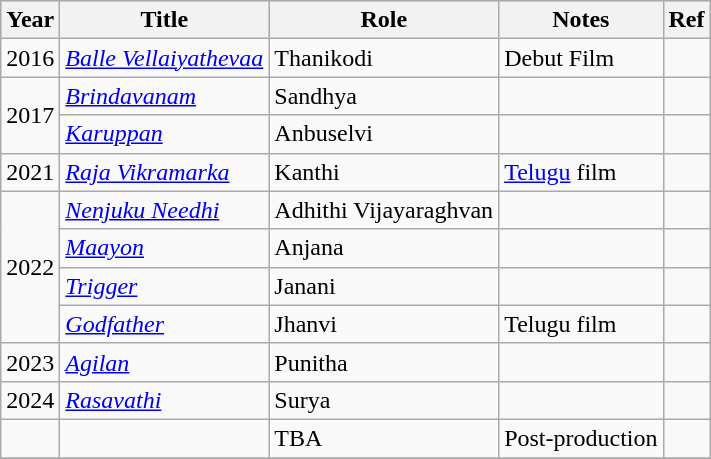<table class="wikitable sortable">
<tr style="background:#cccccf; text-align:center;">
<th>Year</th>
<th>Title</th>
<th>Role</th>
<th class="unsortable">Notes</th>
<th>Ref</th>
</tr>
<tr>
<td>2016</td>
<td><em><a href='#'>Balle Vellaiyathevaa</a></em></td>
<td>Thanikodi</td>
<td>Debut Film</td>
<td></td>
</tr>
<tr>
<td rowspan=2>2017</td>
<td><em><a href='#'>Brindavanam</a></em></td>
<td>Sandhya</td>
<td></td>
<td></td>
</tr>
<tr>
<td><em><a href='#'>Karuppan</a></em></td>
<td>Anbuselvi</td>
<td></td>
<td></td>
</tr>
<tr>
<td>2021</td>
<td><em><a href='#'>Raja Vikramarka</a></em></td>
<td>Kanthi</td>
<td><a href='#'>Telugu</a> film</td>
<td></td>
</tr>
<tr>
<td rowspan=4>2022</td>
<td><em><a href='#'>Nenjuku Needhi</a></em></td>
<td>Adhithi Vijayaraghvan</td>
<td></td>
<td></td>
</tr>
<tr>
<td><em><a href='#'>Maayon</a></em></td>
<td>Anjana</td>
<td></td>
<td></td>
</tr>
<tr>
<td><em><a href='#'>Trigger</a></em></td>
<td>Janani</td>
<td></td>
<td></td>
</tr>
<tr>
<td><em><a href='#'>Godfather</a></em></td>
<td>Jhanvi</td>
<td>Telugu film</td>
<td></td>
</tr>
<tr>
<td>2023</td>
<td><em><a href='#'>Agilan</a></em></td>
<td>Punitha</td>
<td></td>
<td></td>
</tr>
<tr>
<td>2024</td>
<td><em><a href='#'>Rasavathi</a></em></td>
<td>Surya</td>
<td></td>
<td></td>
</tr>
<tr>
<td></td>
<td></td>
<td>TBA</td>
<td>Post-production</td>
<td></td>
</tr>
<tr>
</tr>
</table>
